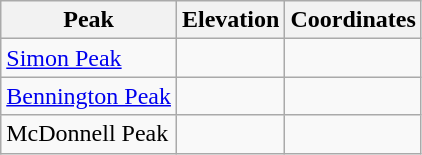<table class=wikitable border=0 cellspacing=5 style="margin-left:3em">
<tr>
<th align=left>Peak</th>
<th>Elevation</th>
<th>Coordinates</th>
</tr>
<tr>
<td><a href='#'>Simon Peak</a></td>
<td></td>
<td></td>
</tr>
<tr>
<td><a href='#'>Bennington Peak</a></td>
<td></td>
<td></td>
</tr>
<tr>
<td>McDonnell Peak</td>
<td></td>
<td></td>
</tr>
</table>
